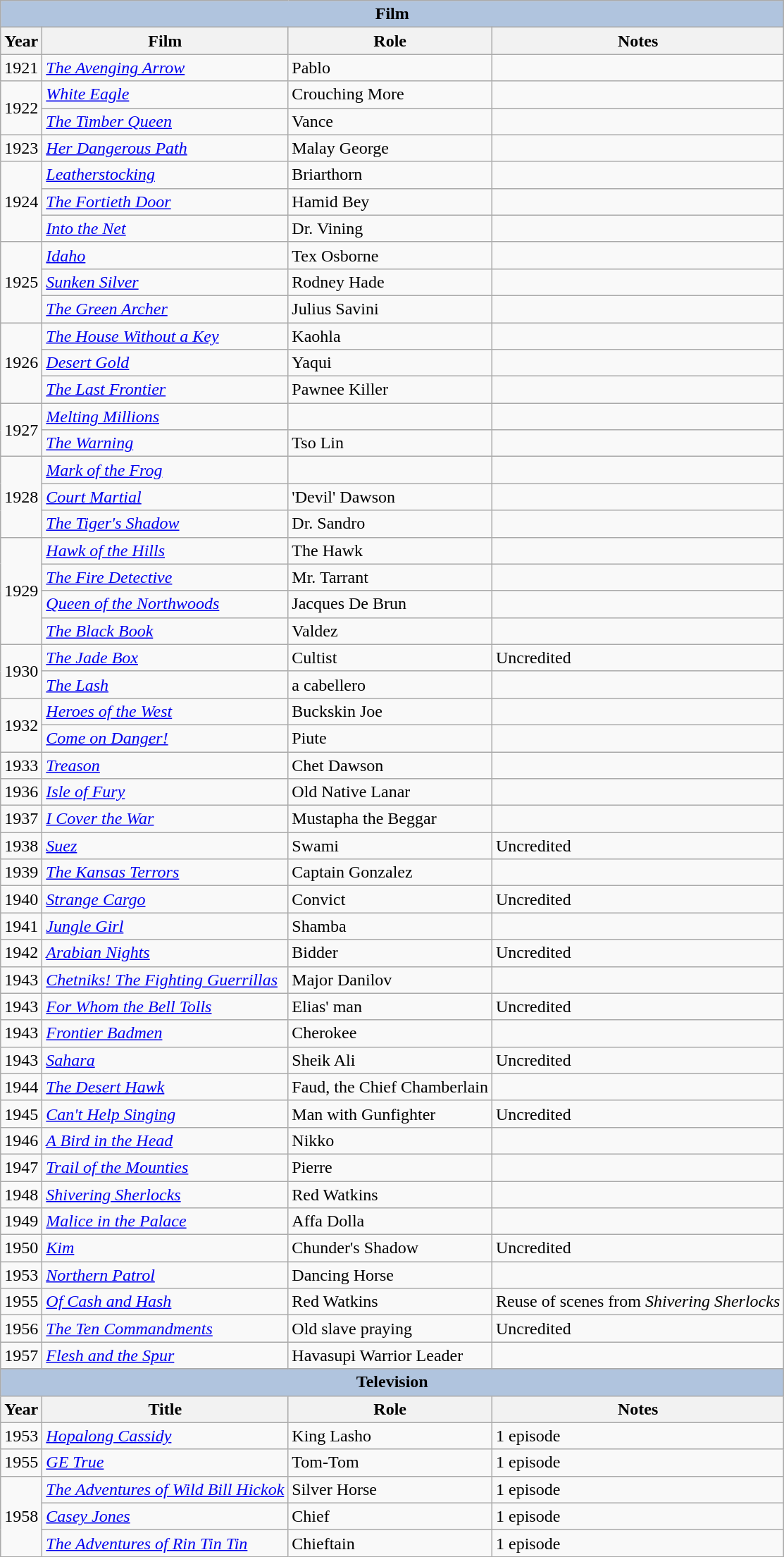<table class="wikitable">
<tr>
<th colspan="4" style="background: LightSteelBlue;">Film</th>
</tr>
<tr>
<th>Year</th>
<th>Film</th>
<th>Role</th>
<th>Notes</th>
</tr>
<tr>
<td>1921</td>
<td><em><a href='#'>The Avenging Arrow</a></em></td>
<td>Pablo</td>
<td></td>
</tr>
<tr>
<td rowspan=2>1922</td>
<td><em><a href='#'>White Eagle</a></em></td>
<td>Crouching More</td>
<td></td>
</tr>
<tr>
<td><em><a href='#'>The Timber Queen</a></em></td>
<td>Vance</td>
<td></td>
</tr>
<tr>
<td>1923</td>
<td><em><a href='#'>Her Dangerous Path</a></em></td>
<td>Malay George</td>
<td></td>
</tr>
<tr>
<td rowspan=3>1924</td>
<td><em><a href='#'>Leatherstocking</a></em></td>
<td>Briarthorn</td>
<td></td>
</tr>
<tr>
<td><em><a href='#'>The Fortieth Door</a></em></td>
<td>Hamid Bey</td>
<td></td>
</tr>
<tr>
<td><em><a href='#'>Into the Net</a></em></td>
<td>Dr. Vining</td>
<td></td>
</tr>
<tr>
<td rowspan=3>1925</td>
<td><em><a href='#'>Idaho</a></em></td>
<td>Tex Osborne</td>
<td></td>
</tr>
<tr>
<td><em><a href='#'>Sunken Silver</a></em></td>
<td>Rodney Hade</td>
<td></td>
</tr>
<tr>
<td><em><a href='#'>The Green Archer</a></em></td>
<td>Julius Savini</td>
<td></td>
</tr>
<tr>
<td rowspan=3>1926</td>
<td><em><a href='#'>The House Without a Key</a></em></td>
<td>Kaohla</td>
<td></td>
</tr>
<tr>
<td><em><a href='#'>Desert Gold</a></em></td>
<td>Yaqui</td>
<td></td>
</tr>
<tr>
<td><em><a href='#'>The Last Frontier</a></em></td>
<td>Pawnee Killer</td>
<td></td>
</tr>
<tr>
<td rowspan=2>1927</td>
<td><em><a href='#'>Melting Millions</a></em></td>
<td></td>
<td></td>
</tr>
<tr>
<td><em><a href='#'>The Warning</a></em></td>
<td>Tso Lin</td>
<td></td>
</tr>
<tr>
<td rowspan=3>1928</td>
<td><em><a href='#'>Mark of the Frog</a></em></td>
<td></td>
<td></td>
</tr>
<tr>
<td><em><a href='#'>Court Martial</a></em></td>
<td>'Devil' Dawson</td>
<td></td>
</tr>
<tr>
<td><em><a href='#'>The Tiger's Shadow</a></em></td>
<td>Dr. Sandro</td>
<td></td>
</tr>
<tr>
<td rowspan=4>1929</td>
<td><em><a href='#'>Hawk of the Hills</a></em></td>
<td>The Hawk</td>
<td></td>
</tr>
<tr>
<td><em><a href='#'>The Fire Detective</a></em></td>
<td>Mr. Tarrant</td>
<td></td>
</tr>
<tr>
<td><em><a href='#'>Queen of the Northwoods</a></em></td>
<td>Jacques De Brun</td>
<td></td>
</tr>
<tr>
<td><em><a href='#'>The Black Book</a></em></td>
<td>Valdez</td>
<td></td>
</tr>
<tr>
<td rowspan=2>1930</td>
<td><em><a href='#'>The Jade Box</a></em></td>
<td>Cultist</td>
<td>Uncredited</td>
</tr>
<tr>
<td><em><a href='#'>The Lash</a></em></td>
<td>a cabellero</td>
<td></td>
</tr>
<tr>
<td rowspan=2>1932</td>
<td><em><a href='#'>Heroes of the West</a></em></td>
<td>Buckskin Joe</td>
<td></td>
</tr>
<tr>
<td><em><a href='#'>Come on Danger!</a></em></td>
<td>Piute</td>
<td></td>
</tr>
<tr>
<td>1933</td>
<td><em><a href='#'>Treason</a></em></td>
<td>Chet Dawson</td>
<td></td>
</tr>
<tr>
<td>1936</td>
<td><em><a href='#'>Isle of Fury</a></em></td>
<td>Old Native Lanar</td>
<td></td>
</tr>
<tr>
<td>1937</td>
<td><em><a href='#'>I Cover the War</a></em></td>
<td>Mustapha the Beggar</td>
<td></td>
</tr>
<tr>
<td>1938</td>
<td><em><a href='#'>Suez</a></em></td>
<td>Swami</td>
<td>Uncredited</td>
</tr>
<tr>
<td>1939</td>
<td><em><a href='#'>The Kansas Terrors</a></em></td>
<td>Captain Gonzalez</td>
<td></td>
</tr>
<tr>
<td>1940</td>
<td><em><a href='#'>Strange Cargo</a></em></td>
<td>Convict</td>
<td>Uncredited</td>
</tr>
<tr>
<td>1941</td>
<td><em><a href='#'>Jungle Girl</a></em></td>
<td>Shamba</td>
<td></td>
</tr>
<tr>
<td>1942</td>
<td><em><a href='#'>Arabian Nights</a></em></td>
<td>Bidder</td>
<td>Uncredited</td>
</tr>
<tr>
<td>1943</td>
<td><em><a href='#'>Chetniks! The Fighting Guerrillas</a></em></td>
<td>Major Danilov</td>
<td></td>
</tr>
<tr>
<td>1943</td>
<td><em><a href='#'>For Whom the Bell Tolls</a></em></td>
<td>Elias' man</td>
<td>Uncredited</td>
</tr>
<tr>
<td>1943</td>
<td><em><a href='#'>Frontier Badmen</a></em></td>
<td>Cherokee</td>
<td></td>
</tr>
<tr>
<td>1943</td>
<td><em><a href='#'>Sahara</a></em></td>
<td>Sheik Ali</td>
<td>Uncredited</td>
</tr>
<tr>
<td>1944</td>
<td><em><a href='#'>The Desert Hawk</a></em></td>
<td>Faud, the Chief Chamberlain</td>
<td></td>
</tr>
<tr>
<td>1945</td>
<td><em><a href='#'>Can't Help Singing</a></em></td>
<td>Man with Gunfighter</td>
<td>Uncredited</td>
</tr>
<tr>
<td>1946</td>
<td><em><a href='#'>A Bird in the Head</a></em></td>
<td>Nikko</td>
<td></td>
</tr>
<tr>
<td>1947</td>
<td><em><a href='#'>Trail of the Mounties</a></em></td>
<td>Pierre</td>
<td></td>
</tr>
<tr>
<td>1948</td>
<td><em><a href='#'>Shivering Sherlocks</a></em></td>
<td>Red Watkins</td>
<td></td>
</tr>
<tr>
<td>1949</td>
<td><em><a href='#'>Malice in the Palace</a></em></td>
<td>Affa Dolla</td>
<td></td>
</tr>
<tr>
<td>1950</td>
<td><em><a href='#'>Kim</a></em></td>
<td>Chunder's Shadow</td>
<td>Uncredited</td>
</tr>
<tr>
<td>1953</td>
<td><em><a href='#'>Northern Patrol</a></em></td>
<td>Dancing Horse</td>
<td></td>
</tr>
<tr>
<td>1955</td>
<td><em><a href='#'>Of Cash and Hash</a></em></td>
<td>Red Watkins</td>
<td>Reuse of scenes from <em>Shivering Sherlocks</em></td>
</tr>
<tr>
<td>1956</td>
<td><em><a href='#'>The Ten Commandments</a></em></td>
<td>Old slave praying</td>
<td>Uncredited</td>
</tr>
<tr>
<td>1957</td>
<td><em><a href='#'>Flesh and the Spur</a></em></td>
<td>Havasupi Warrior Leader</td>
<td></td>
</tr>
<tr>
</tr>
<tr>
<th colspan="4" style="background: LightSteelBlue;">Television</th>
</tr>
<tr>
<th>Year</th>
<th>Title</th>
<th>Role</th>
<th>Notes</th>
</tr>
<tr>
<td>1953</td>
<td><em><a href='#'>Hopalong Cassidy</a></em></td>
<td>King Lasho</td>
<td>1 episode</td>
</tr>
<tr>
<td>1955</td>
<td><em><a href='#'>GE True</a></em></td>
<td>Tom-Tom</td>
<td>1 episode</td>
</tr>
<tr>
<td rowspan=3>1958</td>
<td><em><a href='#'>The Adventures of Wild Bill Hickok</a></em></td>
<td>Silver Horse</td>
<td>1 episode</td>
</tr>
<tr>
<td><em><a href='#'>Casey Jones</a></em></td>
<td>Chief</td>
<td>1 episode</td>
</tr>
<tr>
<td><em><a href='#'>The Adventures of Rin Tin Tin</a></em></td>
<td>Chieftain</td>
<td>1 episode</td>
</tr>
</table>
